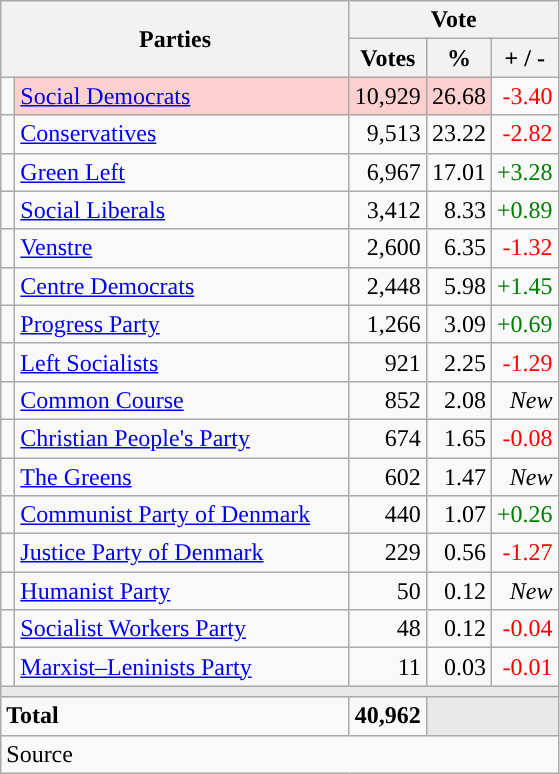<table class="wikitable" style="text-align:right;">
<tr>
<th style="text-align:centre;" rowspan="2" colspan="2" width="225">Parties</th>
<th colspan="3">Vote</th>
</tr>
<tr>
<th width="15">Votes</th>
<th width="15">%</th>
<th width="15">+ / -</th>
</tr>
<tr>
<td width="2" style="color:inherit;background:"></td>
<td bgcolor=#fbd0ce  align="left"><a href='#'>Social Democrats</a></td>
<td bgcolor=#fbd0ce>10,929</td>
<td bgcolor=#fbd0ce>26.68</td>
<td style=color:red;>-3.40</td>
</tr>
<tr>
<td width="2" style="color:inherit;background:"></td>
<td align="left"><a href='#'>Conservatives</a></td>
<td>9,513</td>
<td>23.22</td>
<td style=color:red;>-2.82</td>
</tr>
<tr>
<td width="2" style="color:inherit;background:"></td>
<td align="left"><a href='#'>Green Left</a></td>
<td>6,967</td>
<td>17.01</td>
<td style=color:green;>+3.28</td>
</tr>
<tr>
<td width="2" style="color:inherit;background:"></td>
<td align="left"><a href='#'>Social Liberals</a></td>
<td>3,412</td>
<td>8.33</td>
<td style=color:green;>+0.89</td>
</tr>
<tr>
<td width="2" style="color:inherit;background:"></td>
<td align="left"><a href='#'>Venstre</a></td>
<td>2,600</td>
<td>6.35</td>
<td style=color:red;>-1.32</td>
</tr>
<tr>
<td width="2" style="color:inherit;background:"></td>
<td align="left"><a href='#'>Centre Democrats</a></td>
<td>2,448</td>
<td>5.98</td>
<td style=color:green;>+1.45</td>
</tr>
<tr>
<td width="2" style="color:inherit;background:"></td>
<td align="left"><a href='#'>Progress Party</a></td>
<td>1,266</td>
<td>3.09</td>
<td style=color:green;>+0.69</td>
</tr>
<tr>
<td width="2" style="color:inherit;background:"></td>
<td align="left"><a href='#'>Left Socialists</a></td>
<td>921</td>
<td>2.25</td>
<td style=color:red;>-1.29</td>
</tr>
<tr>
<td width="2" style="color:inherit;background:"></td>
<td align="left"><a href='#'>Common Course</a></td>
<td>852</td>
<td>2.08</td>
<td><em>New</em></td>
</tr>
<tr>
<td width="2" style="color:inherit;background:"></td>
<td align="left"><a href='#'>Christian People's Party</a></td>
<td>674</td>
<td>1.65</td>
<td style=color:red;>-0.08</td>
</tr>
<tr>
<td width="2" style="color:inherit;background:"></td>
<td align="left"><a href='#'>The Greens</a></td>
<td>602</td>
<td>1.47</td>
<td><em>New</em></td>
</tr>
<tr>
<td width="2" style="color:inherit;background:"></td>
<td align="left"><a href='#'>Communist Party of Denmark</a></td>
<td>440</td>
<td>1.07</td>
<td style=color:green;>+0.26</td>
</tr>
<tr>
<td width="2" style="color:inherit;background:"></td>
<td align="left"><a href='#'>Justice Party of Denmark</a></td>
<td>229</td>
<td>0.56</td>
<td style=color:red;>-1.27</td>
</tr>
<tr>
<td width="2" style="color:inherit;background:"></td>
<td align="left"><a href='#'>Humanist Party</a></td>
<td>50</td>
<td>0.12</td>
<td><em>New</em></td>
</tr>
<tr>
<td width="2" style="color:inherit;background:"></td>
<td align="left"><a href='#'>Socialist Workers Party</a></td>
<td>48</td>
<td>0.12</td>
<td style=color:red;>-0.04</td>
</tr>
<tr>
<td width="2" style="color:inherit;background:"></td>
<td align="left"><a href='#'>Marxist–Leninists Party</a></td>
<td>11</td>
<td>0.03</td>
<td style=color:red;>-0.01</td>
</tr>
<tr>
<td colspan="7" bgcolor="#E9E9E9"></td>
</tr>
<tr>
<td align="left" colspan="2"><strong>Total</strong></td>
<td><strong>40,962</strong></td>
<td bgcolor="#E9E9E9" colspan="2"></td>
</tr>
<tr>
<td align="left" colspan="6">Source</td>
</tr>
</table>
